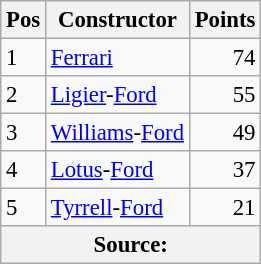<table class="wikitable" style="font-size: 95%;">
<tr>
<th>Pos</th>
<th>Constructor</th>
<th>Points</th>
</tr>
<tr>
<td>1</td>
<td> <a href='#'>Ferrari</a></td>
<td align="right">74</td>
</tr>
<tr>
<td>2</td>
<td> <a href='#'>Ligier</a>-<a href='#'>Ford</a></td>
<td align="right">55</td>
</tr>
<tr>
<td>3</td>
<td> <a href='#'>Williams</a>-<a href='#'>Ford</a></td>
<td align="right">49</td>
</tr>
<tr>
<td>4</td>
<td> <a href='#'>Lotus</a>-<a href='#'>Ford</a></td>
<td align="right">37</td>
</tr>
<tr>
<td>5</td>
<td> <a href='#'>Tyrrell</a>-<a href='#'>Ford</a></td>
<td align="right">21</td>
</tr>
<tr>
<th colspan=4>Source: </th>
</tr>
</table>
